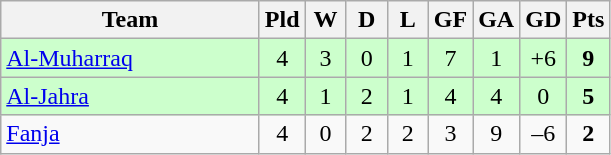<table class="wikitable" style="text-align:center;">
<tr>
<th width=165>Team</th>
<th width=20>Pld</th>
<th width=20>W</th>
<th width=20>D</th>
<th width=20>L</th>
<th width=20>GF</th>
<th width=20>GA</th>
<th width=20>GD</th>
<th width=20>Pts</th>
</tr>
<tr bgcolor=ccffcc>
<td style="text-align:left;"> <a href='#'>Al-Muharraq</a></td>
<td>4</td>
<td>3</td>
<td>0</td>
<td>1</td>
<td>7</td>
<td>1</td>
<td>+6</td>
<td><strong>9</strong></td>
</tr>
<tr bgcolor=ccffcc>
<td style="text-align:left;"> <a href='#'>Al-Jahra</a></td>
<td>4</td>
<td>1</td>
<td>2</td>
<td>1</td>
<td>4</td>
<td>4</td>
<td>0</td>
<td><strong>5</strong></td>
</tr>
<tr>
<td style="text-align:left;"> <a href='#'>Fanja</a></td>
<td>4</td>
<td>0</td>
<td>2</td>
<td>2</td>
<td>3</td>
<td>9</td>
<td>–6</td>
<td><strong>2</strong></td>
</tr>
</table>
